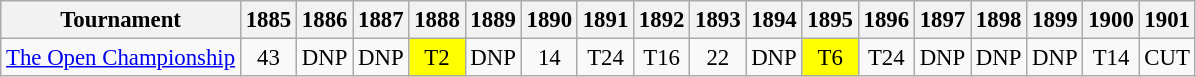<table class="wikitable" style="font-size:95%;text-align:center;">
<tr>
<th>Tournament</th>
<th>1885</th>
<th>1886</th>
<th>1887</th>
<th>1888</th>
<th>1889</th>
<th>1890</th>
<th>1891</th>
<th>1892</th>
<th>1893</th>
<th>1894</th>
<th>1895</th>
<th>1896</th>
<th>1897</th>
<th>1898</th>
<th>1899</th>
<th>1900</th>
<th>1901</th>
</tr>
<tr>
<td align=left><a href='#'>The Open Championship</a></td>
<td>43</td>
<td>DNP</td>
<td>DNP</td>
<td style="background:yellow;">T2</td>
<td>DNP</td>
<td>14</td>
<td>T24</td>
<td>T16</td>
<td>22</td>
<td>DNP</td>
<td style="background:yellow;">T6</td>
<td>T24</td>
<td>DNP</td>
<td>DNP</td>
<td>DNP</td>
<td>T14</td>
<td>CUT</td>
</tr>
</table>
